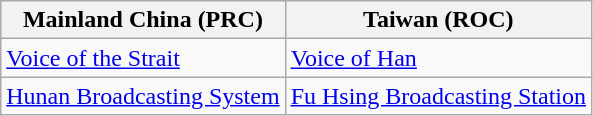<table class="wikitable">
<tr>
<th>Mainland China (PRC)</th>
<th>Taiwan (ROC)</th>
</tr>
<tr>
<td><a href='#'>Voice of the Strait</a></td>
<td><a href='#'>Voice of Han</a></td>
</tr>
<tr>
<td><a href='#'>Hunan Broadcasting System</a></td>
<td><a href='#'>Fu Hsing Broadcasting Station</a></td>
</tr>
</table>
